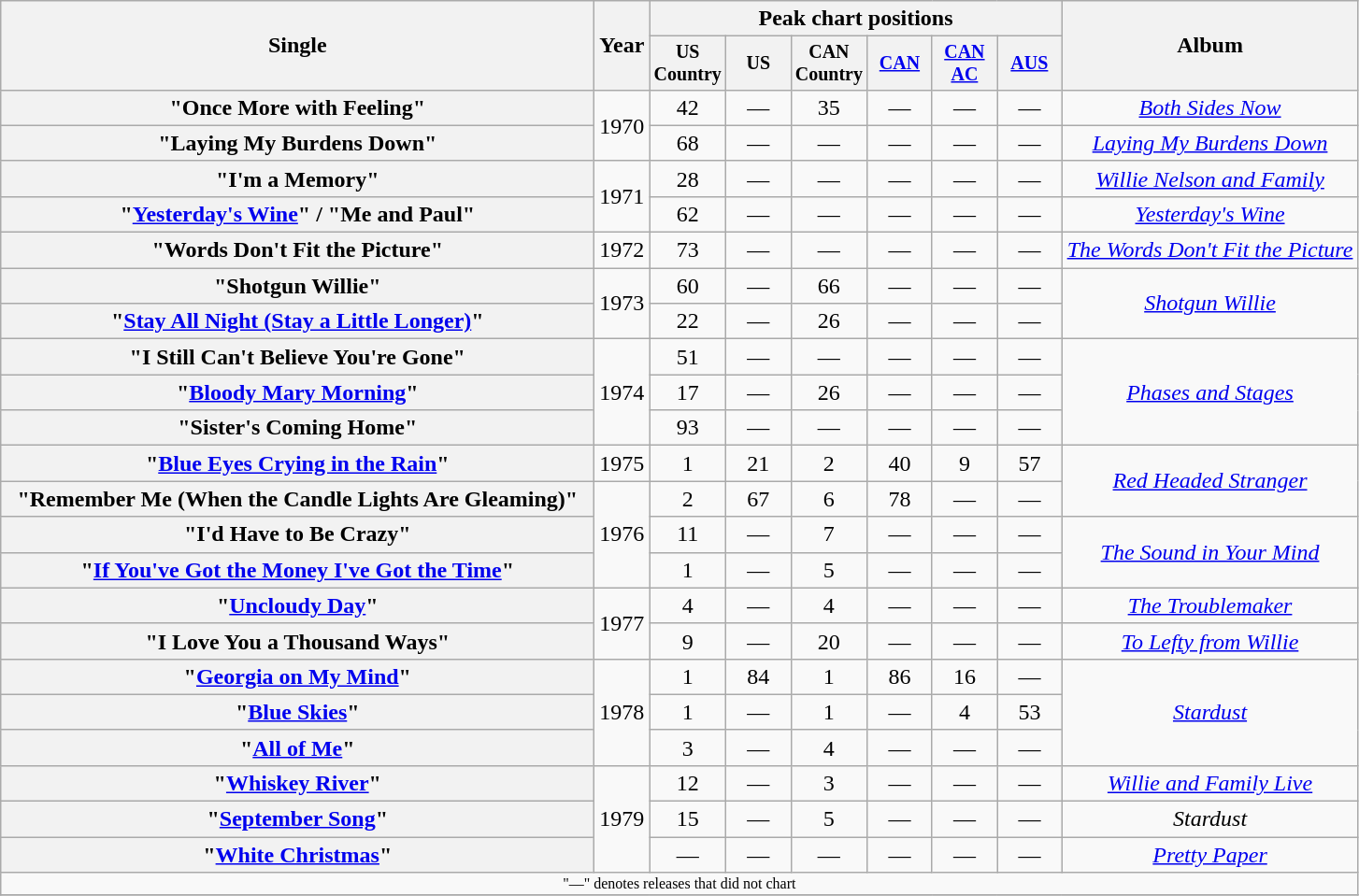<table class="wikitable plainrowheaders" style="text-align:center;">
<tr>
<th rowspan="2" style="width:26em;">Single</th>
<th rowspan="2">Year</th>
<th colspan="6">Peak chart positions</th>
<th rowspan="2">Album</th>
</tr>
<tr style="font-size:smaller;">
<th width="40">US Country<br></th>
<th width="40">US<br></th>
<th width="40">CAN Country<br></th>
<th width="40"><a href='#'>CAN</a><br></th>
<th width="40"><a href='#'>CAN AC</a><br></th>
<th width="40"><a href='#'>AUS</a><br></th>
</tr>
<tr>
<th scope="row">"Once More with Feeling"</th>
<td rowspan="2">1970</td>
<td>42</td>
<td>—</td>
<td>35</td>
<td>—</td>
<td>—</td>
<td>—</td>
<td><em><a href='#'>Both Sides Now</a></em></td>
</tr>
<tr>
<th scope="row">"Laying My Burdens Down"</th>
<td>68</td>
<td>—</td>
<td>—</td>
<td>—</td>
<td>—</td>
<td>—</td>
<td><em><a href='#'>Laying My Burdens Down</a></em></td>
</tr>
<tr>
<th scope="row">"I'm a Memory"</th>
<td rowspan="2">1971</td>
<td>28</td>
<td>—</td>
<td>—</td>
<td>—</td>
<td>—</td>
<td>—</td>
<td><em><a href='#'>Willie Nelson and Family</a></em></td>
</tr>
<tr>
<th scope="row">"<a href='#'>Yesterday's Wine</a>" / "Me and Paul"</th>
<td>62</td>
<td>—</td>
<td>—</td>
<td>—</td>
<td>—</td>
<td>—</td>
<td><em><a href='#'>Yesterday's Wine</a></em></td>
</tr>
<tr>
<th scope="row">"Words Don't Fit the Picture"</th>
<td>1972</td>
<td>73</td>
<td>—</td>
<td>—</td>
<td>—</td>
<td>—</td>
<td>—</td>
<td><em><a href='#'>The Words Don't Fit the Picture</a></em></td>
</tr>
<tr>
<th scope="row">"Shotgun Willie"</th>
<td rowspan="2">1973</td>
<td>60</td>
<td>—</td>
<td>66</td>
<td>—</td>
<td>—</td>
<td>—</td>
<td rowspan="2"><em><a href='#'>Shotgun Willie</a></em></td>
</tr>
<tr>
<th scope="row">"<a href='#'>Stay All Night (Stay a Little Longer)</a>"</th>
<td>22</td>
<td>—</td>
<td>26</td>
<td>—</td>
<td>—</td>
<td>—</td>
</tr>
<tr>
<th scope="row">"I Still Can't Believe You're Gone"</th>
<td rowspan="3">1974</td>
<td>51</td>
<td>—</td>
<td>—</td>
<td>—</td>
<td>—</td>
<td>—</td>
<td rowspan="3"><em><a href='#'>Phases and Stages</a></em></td>
</tr>
<tr>
<th scope="row">"<a href='#'>Bloody Mary Morning</a>"</th>
<td>17</td>
<td>—</td>
<td>26</td>
<td>—</td>
<td>—</td>
<td>—</td>
</tr>
<tr>
<th scope="row">"Sister's Coming Home"</th>
<td>93</td>
<td>—</td>
<td>—</td>
<td>—</td>
<td>—</td>
<td>—</td>
</tr>
<tr>
<th scope="row">"<a href='#'>Blue Eyes Crying in the Rain</a>"</th>
<td>1975</td>
<td>1</td>
<td>21</td>
<td>2</td>
<td>40</td>
<td>9</td>
<td>57</td>
<td rowspan="2"><em><a href='#'>Red Headed Stranger</a></em></td>
</tr>
<tr>
<th scope="row">"Remember Me (When the Candle Lights Are Gleaming)"</th>
<td rowspan="3">1976</td>
<td>2</td>
<td>67</td>
<td>6</td>
<td>78</td>
<td>—</td>
<td>—</td>
</tr>
<tr>
<th scope="row">"I'd Have to Be Crazy"</th>
<td>11</td>
<td>—</td>
<td>7</td>
<td>—</td>
<td>—</td>
<td>—</td>
<td rowspan="2"><em><a href='#'>The Sound in Your Mind</a></em></td>
</tr>
<tr>
<th scope="row">"<a href='#'>If You've Got the Money I've Got the Time</a>"</th>
<td>1</td>
<td>—</td>
<td>5</td>
<td>—</td>
<td>—</td>
<td>—</td>
</tr>
<tr>
<th scope="row">"<a href='#'>Uncloudy Day</a>"</th>
<td rowspan="2">1977</td>
<td>4</td>
<td>—</td>
<td>4</td>
<td>—</td>
<td>—</td>
<td>—</td>
<td><em><a href='#'>The Troublemaker</a></em></td>
</tr>
<tr>
<th scope="row">"I Love You a Thousand Ways"</th>
<td>9</td>
<td>—</td>
<td>20</td>
<td>—</td>
<td>—</td>
<td>—</td>
<td><em><a href='#'>To Lefty from Willie</a></em></td>
</tr>
<tr>
<th scope="row">"<a href='#'>Georgia on My Mind</a>"</th>
<td rowspan="3">1978</td>
<td>1</td>
<td>84</td>
<td>1</td>
<td>86</td>
<td>16</td>
<td>—</td>
<td rowspan="3"><em><a href='#'>Stardust</a></em></td>
</tr>
<tr>
<th scope="row">"<a href='#'>Blue Skies</a>"</th>
<td>1</td>
<td>—</td>
<td>1</td>
<td>—</td>
<td>4</td>
<td>53</td>
</tr>
<tr>
<th scope="row">"<a href='#'>All of Me</a>"</th>
<td>3</td>
<td>—</td>
<td>4</td>
<td>—</td>
<td>—</td>
<td>—</td>
</tr>
<tr>
<th scope="row">"<a href='#'>Whiskey River</a>" </th>
<td rowspan="3">1979</td>
<td>12</td>
<td>—</td>
<td>3</td>
<td>—</td>
<td>—</td>
<td>—</td>
<td><em><a href='#'>Willie and Family Live</a></em></td>
</tr>
<tr>
<th scope="row">"<a href='#'>September Song</a>"</th>
<td>15</td>
<td>—</td>
<td>5</td>
<td>—</td>
<td>—</td>
<td>—</td>
<td><em>Stardust</em></td>
</tr>
<tr>
<th scope="row">"<a href='#'>White Christmas</a>"</th>
<td>—</td>
<td>—</td>
<td>—</td>
<td>—</td>
<td>—</td>
<td>—</td>
<td><em><a href='#'>Pretty Paper</a></em></td>
</tr>
<tr>
<td colspan="9" style="font-size:8pt">"—" denotes releases that did not chart</td>
</tr>
<tr>
</tr>
</table>
